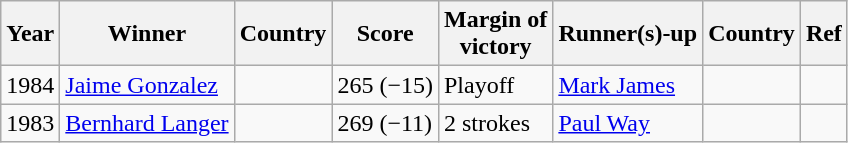<table class="wikitable">
<tr>
<th>Year</th>
<th>Winner</th>
<th>Country</th>
<th>Score</th>
<th>Margin of<br>victory</th>
<th>Runner(s)-up</th>
<th>Country</th>
<th>Ref</th>
</tr>
<tr>
<td>1984</td>
<td><a href='#'>Jaime Gonzalez</a></td>
<td></td>
<td>265 (−15)</td>
<td>Playoff</td>
<td><a href='#'>Mark James</a></td>
<td></td>
<td></td>
</tr>
<tr>
<td>1983</td>
<td><a href='#'>Bernhard Langer</a></td>
<td></td>
<td>269 (−11)</td>
<td>2 strokes</td>
<td><a href='#'>Paul Way</a></td>
<td></td>
<td></td>
</tr>
</table>
